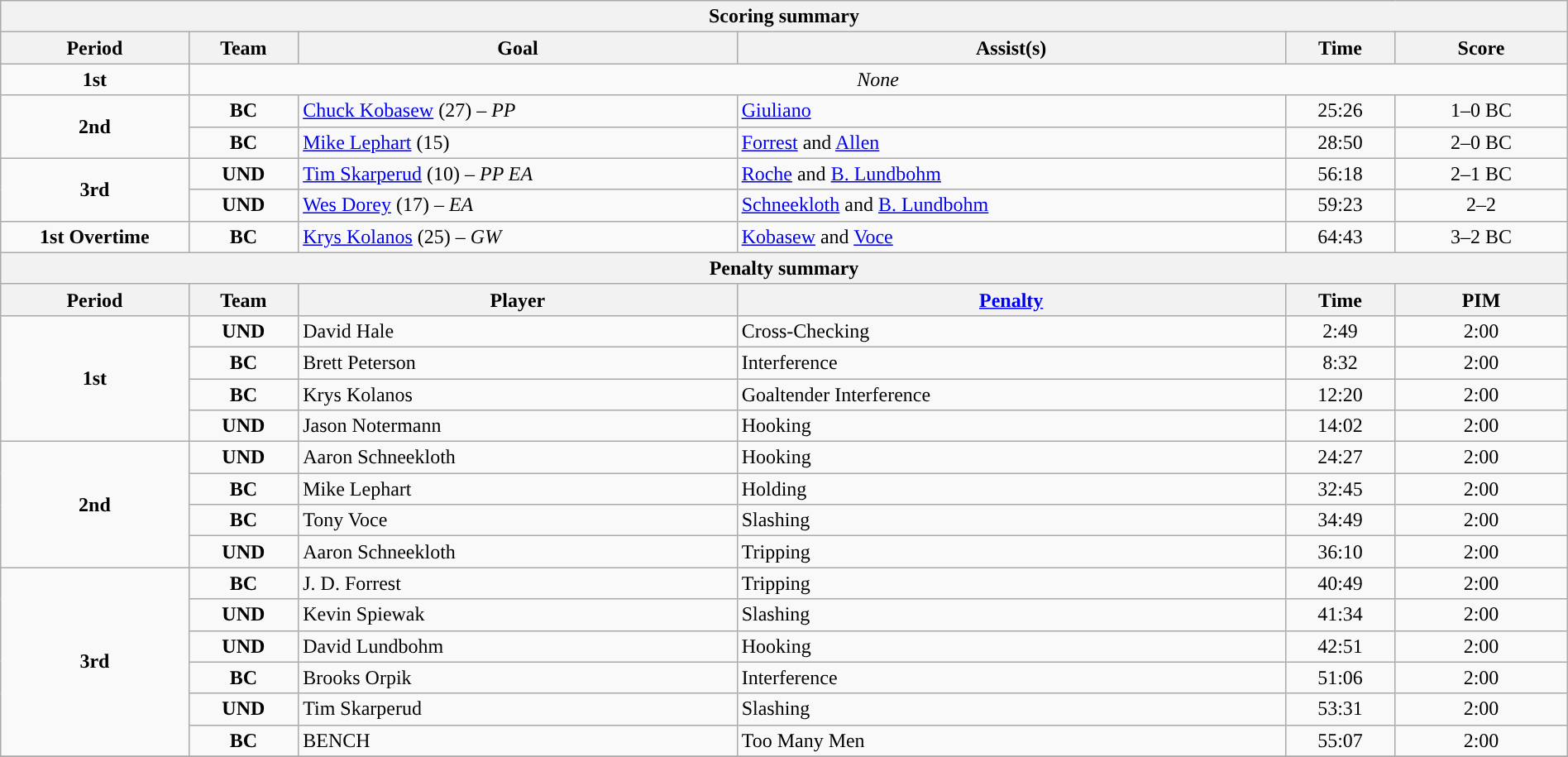<table style="width:100%;" class="wikitable">
<tr>
<th colspan=6>Scoring summary</th>
</tr>
<tr>
<th style="width:12%;">Period</th>
<th style="width:7%;">Team</th>
<th style="width:28%;">Goal</th>
<th style="width:35%;">Assist(s)</th>
<th style="width:7%;">Time</th>
<th style="width:11%;">Score</th>
</tr>
<tr>
<td align=center><strong>1st</strong></td>
<td style="text-align:center;" colspan="5"><em>None</em></td>
</tr>
<tr>
<td style="text-align:center;" rowspan="2"><strong>2nd</strong></td>
<td align=center><strong>BC</strong></td>
<td><a href='#'>Chuck Kobasew</a> (27) – <em>PP</em></td>
<td><a href='#'>Giuliano</a></td>
<td align=center>25:26</td>
<td align=center>1–0 BC</td>
</tr>
<tr>
<td align=center><strong>BC</strong></td>
<td><a href='#'>Mike Lephart</a> (15)</td>
<td><a href='#'>Forrest</a> and <a href='#'>Allen</a></td>
<td align=center>28:50</td>
<td align=center>2–0 BC</td>
</tr>
<tr>
<td style="text-align:center;" rowspan="2"><strong>3rd</strong></td>
<td align=center><strong>UND</strong></td>
<td><a href='#'>Tim Skarperud</a> (10) – <em>PP EA</em></td>
<td><a href='#'>Roche</a> and <a href='#'>B. Lundbohm</a></td>
<td align=center>56:18</td>
<td align=center>2–1 BC</td>
</tr>
<tr>
<td align=center><strong>UND</strong></td>
<td><a href='#'>Wes Dorey</a> (17) – <em>EA</em></td>
<td><a href='#'>Schneekloth</a> and <a href='#'>B. Lundbohm</a></td>
<td align=center>59:23</td>
<td align=center>2–2</td>
</tr>
<tr>
<td align=center><strong>1st Overtime</strong></td>
<td align=center><strong>BC</strong></td>
<td><a href='#'>Krys Kolanos</a> (25) – <em>GW</em></td>
<td><a href='#'>Kobasew</a> and <a href='#'>Voce</a></td>
<td align=center>64:43</td>
<td align=center>3–2 BC</td>
</tr>
<tr>
<th colspan=6>Penalty summary</th>
</tr>
<tr>
<th style="width:12%;">Period</th>
<th style="width:7%;">Team</th>
<th style="width:28%;">Player</th>
<th style="width:35%;"><a href='#'>Penalty</a></th>
<th style="width:7%;">Time</th>
<th style="width:11%;">PIM</th>
</tr>
<tr>
<td style="text-align:center;" rowspan="4"><strong>1st</strong></td>
<td align=center><strong>UND</strong></td>
<td>David Hale</td>
<td>Cross-Checking</td>
<td align=center>2:49</td>
<td align=center>2:00</td>
</tr>
<tr>
<td align=center><strong>BC</strong></td>
<td>Brett Peterson</td>
<td>Interference</td>
<td align=center>8:32</td>
<td align=center>2:00</td>
</tr>
<tr>
<td align=center><strong>BC</strong></td>
<td>Krys Kolanos</td>
<td>Goaltender Interference</td>
<td align=center>12:20</td>
<td align=center>2:00</td>
</tr>
<tr>
<td align=center><strong>UND</strong></td>
<td>Jason Notermann</td>
<td>Hooking</td>
<td align=center>14:02</td>
<td align=center>2:00</td>
</tr>
<tr>
<td style="text-align:center;" rowspan="4"><strong>2nd</strong></td>
<td align=center><strong>UND</strong></td>
<td>Aaron Schneekloth</td>
<td>Hooking</td>
<td align=center>24:27</td>
<td align=center>2:00</td>
</tr>
<tr>
<td align=center><strong>BC</strong></td>
<td>Mike Lephart</td>
<td>Holding</td>
<td align=center>32:45</td>
<td align=center>2:00</td>
</tr>
<tr>
<td align=center><strong>BC</strong></td>
<td>Tony Voce</td>
<td>Slashing</td>
<td align=center>34:49</td>
<td align=center>2:00</td>
</tr>
<tr>
<td align=center><strong>UND</strong></td>
<td>Aaron Schneekloth</td>
<td>Tripping</td>
<td align=center>36:10</td>
<td align=center>2:00</td>
</tr>
<tr>
<td style="text-align:center;" rowspan="6"><strong>3rd</strong></td>
<td align=center><strong>BC</strong></td>
<td>J. D. Forrest</td>
<td>Tripping</td>
<td align=center>40:49</td>
<td align=center>2:00</td>
</tr>
<tr>
<td align=center><strong>UND</strong></td>
<td>Kevin Spiewak</td>
<td>Slashing</td>
<td align=center>41:34</td>
<td align=center>2:00</td>
</tr>
<tr>
<td align=center><strong>UND</strong></td>
<td>David Lundbohm</td>
<td>Hooking</td>
<td align=center>42:51</td>
<td align=center>2:00</td>
</tr>
<tr>
<td align=center><strong>BC</strong></td>
<td>Brooks Orpik</td>
<td>Interference</td>
<td align=center>51:06</td>
<td align=center>2:00</td>
</tr>
<tr>
<td align=center><strong>UND</strong></td>
<td>Tim Skarperud</td>
<td>Slashing</td>
<td align=center>53:31</td>
<td align=center>2:00</td>
</tr>
<tr>
<td align=center><strong>BC</strong></td>
<td>BENCH</td>
<td>Too Many Men</td>
<td align=center>55:07</td>
<td align=center>2:00</td>
</tr>
<tr>
</tr>
</table>
